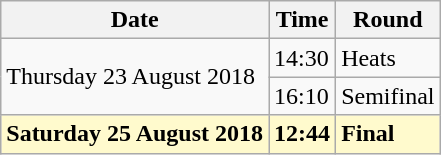<table class="wikitable">
<tr>
<th>Date</th>
<th>Time</th>
<th>Round</th>
</tr>
<tr>
<td rowspan=2>Thursday 23 August 2018</td>
<td>14:30</td>
<td>Heats</td>
</tr>
<tr>
<td>16:10</td>
<td>Semifinal</td>
</tr>
<tr>
<td style=background:lemonchiffon><strong>Saturday 25 August 2018</strong></td>
<td style=background:lemonchiffon><strong>12:44</strong></td>
<td style=background:lemonchiffon><strong>Final</strong></td>
</tr>
</table>
